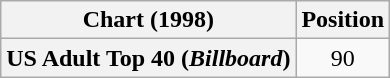<table class="wikitable plainrowheaders" style="text-align:center">
<tr>
<th>Chart (1998)</th>
<th>Position</th>
</tr>
<tr>
<th scope="row">US Adult Top 40 (<em>Billboard</em>)</th>
<td>90</td>
</tr>
</table>
